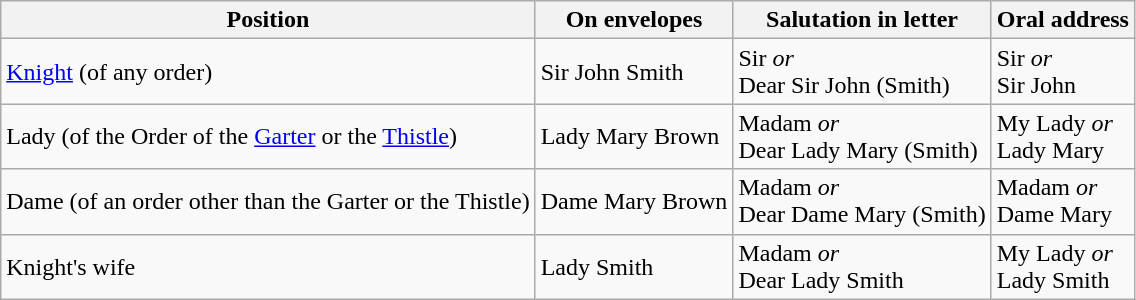<table class="wikitable">
<tr>
<th>Position</th>
<th>On envelopes</th>
<th>Salutation in letter</th>
<th>Oral address</th>
</tr>
<tr>
<td><a href='#'>Knight</a> (of any order)</td>
<td>Sir John Smith</td>
<td>Sir <em>or</em><br>Dear Sir John (Smith)</td>
<td>Sir <em>or</em><br>Sir John</td>
</tr>
<tr>
<td>Lady (of the Order of the <a href='#'>Garter</a> or the <a href='#'>Thistle</a>)</td>
<td>Lady Mary Brown</td>
<td>Madam <em>or</em><br>Dear Lady Mary (Smith)</td>
<td>My Lady <em>or</em><br>Lady Mary</td>
</tr>
<tr>
<td>Dame (of an order other than the Garter or the Thistle)</td>
<td>Dame Mary Brown</td>
<td>Madam <em>or</em><br>Dear Dame Mary (Smith)</td>
<td>Madam <em>or</em><br>Dame Mary</td>
</tr>
<tr>
<td>Knight's wife</td>
<td>Lady Smith</td>
<td>Madam <em>or</em><br>Dear Lady Smith</td>
<td>My Lady <em>or</em><br>Lady Smith</td>
</tr>
</table>
